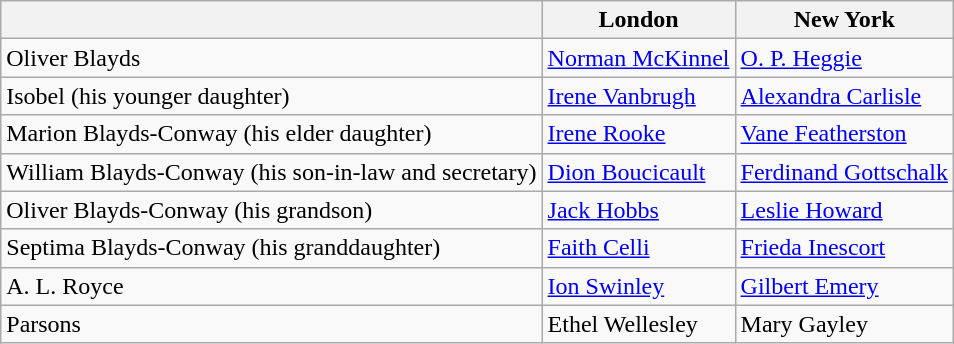<table class="wikitable plainrowheaders" style="text-align: left; margin-right: 0;">
<tr>
<th scope="col"></th>
<th scope="col">London</th>
<th scope="col">New York</th>
</tr>
<tr>
<td>Oliver Blayds</td>
<td><a href='#'>Norman McKinnel</a></td>
<td><a href='#'>O. P. Heggie</a></td>
</tr>
<tr>
<td>Isobel (his younger daughter)</td>
<td><a href='#'>Irene Vanbrugh</a></td>
<td><a href='#'>Alexandra Carlisle</a></td>
</tr>
<tr>
<td>Marion Blayds-Conway (his elder daughter)</td>
<td><a href='#'>Irene Rooke</a></td>
<td><a href='#'>Vane Featherston</a></td>
</tr>
<tr>
<td>William Blayds-Conway (his son-in-law and secretary)</td>
<td><a href='#'>Dion Boucicault</a></td>
<td><a href='#'>Ferdinand Gottschalk</a></td>
</tr>
<tr>
<td>Oliver Blayds-Conway (his grandson)</td>
<td><a href='#'>Jack Hobbs</a></td>
<td><a href='#'>Leslie Howard</a></td>
</tr>
<tr>
<td>Septima Blayds-Conway (his granddaughter)</td>
<td><a href='#'>Faith Celli</a></td>
<td><a href='#'>Frieda Inescort</a></td>
</tr>
<tr>
<td>A. L. Royce</td>
<td><a href='#'>Ion Swinley</a></td>
<td><a href='#'>Gilbert Emery</a></td>
</tr>
<tr>
<td>Parsons</td>
<td>Ethel Wellesley</td>
<td>Mary Gayley</td>
</tr>
</table>
